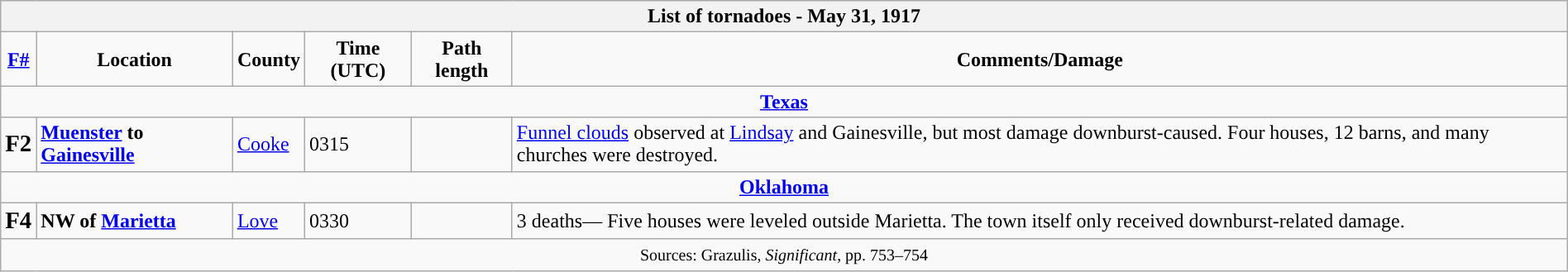<table class="wikitable collapsible" style="width:100%;">
<tr>
<th colspan="6">List of tornadoes - May 31, 1917</th>
</tr>
<tr style="text-align:center;">
<td><strong><a href='#'>F#</a></strong></td>
<td><strong>Location</strong></td>
<td><strong>County</strong></td>
<td><strong>Time (UTC)</strong></td>
<td><strong>Path length</strong></td>
<td><strong>Comments/Damage</strong></td>
</tr>
<tr>
<td colspan="7" style="text-align:center;"><strong><a href='#'>Texas</a></strong></td>
</tr>
<tr>
<td><big><strong>F2</strong></big></td>
<td><strong><a href='#'>Muenster</a> to <a href='#'>Gainesville</a></strong></td>
<td><a href='#'>Cooke</a></td>
<td>0315</td>
<td></td>
<td><a href='#'>Funnel clouds</a> observed at <a href='#'>Lindsay</a> and Gainesville, but most damage downburst-caused. Four houses, 12 barns, and many churches were destroyed.</td>
</tr>
<tr>
<td colspan="7" style="text-align:center;"><strong><a href='#'>Oklahoma</a></strong></td>
</tr>
<tr>
<td><big><strong>F4</strong></big></td>
<td><strong>NW of <a href='#'>Marietta</a></strong></td>
<td><a href='#'>Love</a></td>
<td>0330</td>
<td></td>
<td>3 deaths— Five houses were leveled outside Marietta. The town itself only received downburst-related damage.</td>
</tr>
<tr>
<td colspan="6" style="text-align:center;"><small>Sources: Grazulis, <em>Significant</em>, pp. 753–754</small></td>
</tr>
</table>
